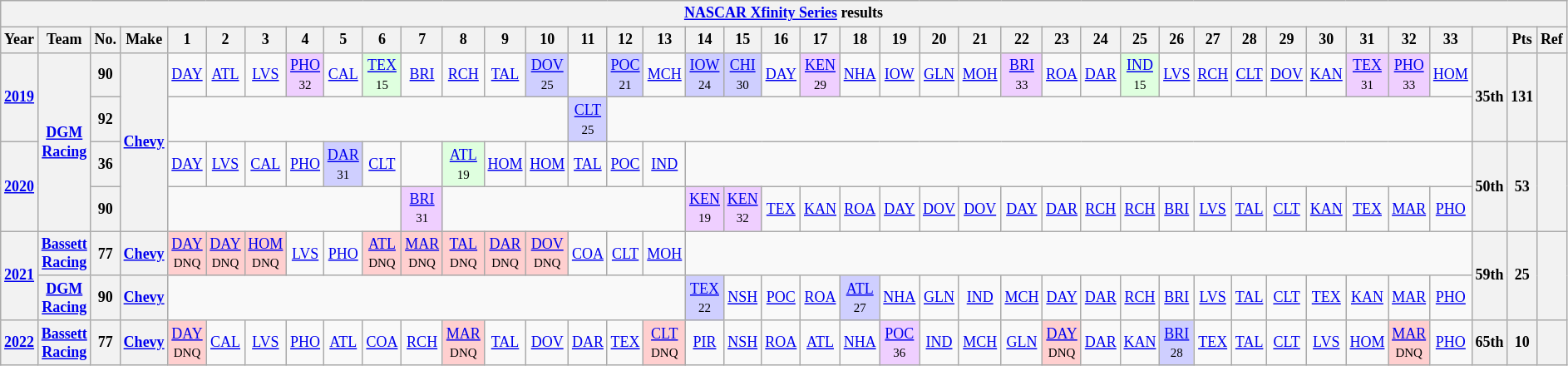<table class="wikitable" style="text-align:center; font-size:75%">
<tr>
<th colspan=42><a href='#'>NASCAR Xfinity Series</a> results</th>
</tr>
<tr>
<th>Year</th>
<th>Team</th>
<th>No.</th>
<th>Make</th>
<th>1</th>
<th>2</th>
<th>3</th>
<th>4</th>
<th>5</th>
<th>6</th>
<th>7</th>
<th>8</th>
<th>9</th>
<th>10</th>
<th>11</th>
<th>12</th>
<th>13</th>
<th>14</th>
<th>15</th>
<th>16</th>
<th>17</th>
<th>18</th>
<th>19</th>
<th>20</th>
<th>21</th>
<th>22</th>
<th>23</th>
<th>24</th>
<th>25</th>
<th>26</th>
<th>27</th>
<th>28</th>
<th>29</th>
<th>30</th>
<th>31</th>
<th>32</th>
<th>33</th>
<th></th>
<th>Pts</th>
<th>Ref</th>
</tr>
<tr>
<th rowspan=2><a href='#'>2019</a></th>
<th rowspan=4><a href='#'>DGM Racing</a></th>
<th>90</th>
<th rowspan=4><a href='#'>Chevy</a></th>
<td><a href='#'>DAY</a></td>
<td><a href='#'>ATL</a></td>
<td><a href='#'>LVS</a></td>
<td style="background:#EFCFFF;"><a href='#'>PHO</a><br><small>32</small></td>
<td><a href='#'>CAL</a></td>
<td style="background:#DFFFDF;"><a href='#'>TEX</a><br><small>15</small></td>
<td><a href='#'>BRI</a></td>
<td><a href='#'>RCH</a></td>
<td><a href='#'>TAL</a></td>
<td style="background:#CFCFFF;"><a href='#'>DOV</a><br><small>25</small></td>
<td></td>
<td style="background:#CFCFFF;"><a href='#'>POC</a><br><small>21</small></td>
<td><a href='#'>MCH</a></td>
<td style="background:#CFCFFF;"><a href='#'>IOW</a><br><small>24</small></td>
<td style="background:#CFCFFF;"><a href='#'>CHI</a><br><small>30</small></td>
<td><a href='#'>DAY</a></td>
<td style="background:#EFCFFF;"><a href='#'>KEN</a><br><small>29</small></td>
<td><a href='#'>NHA</a></td>
<td><a href='#'>IOW</a></td>
<td><a href='#'>GLN</a></td>
<td><a href='#'>MOH</a></td>
<td style="background:#EFCFFF;"><a href='#'>BRI</a><br><small>33</small></td>
<td><a href='#'>ROA</a></td>
<td><a href='#'>DAR</a></td>
<td style="background:#DFFFDF;"><a href='#'>IND</a><br><small>15</small></td>
<td><a href='#'>LVS</a></td>
<td><a href='#'>RCH</a></td>
<td><a href='#'>CLT</a></td>
<td><a href='#'>DOV</a></td>
<td><a href='#'>KAN</a></td>
<td style="background:#EFCFFF;"><a href='#'>TEX</a><br><small>31</small></td>
<td style="background:#EFCFFF;"><a href='#'>PHO</a><br><small>33</small></td>
<td><a href='#'>HOM</a></td>
<th rowspan=2>35th</th>
<th rowspan=2>131</th>
<th rowspan=2></th>
</tr>
<tr>
<th>92</th>
<td colspan=10></td>
<td style="background:#CFCFFF;"><a href='#'>CLT</a><br><small>25</small></td>
<td colspan=22></td>
</tr>
<tr>
<th rowspan=2><a href='#'>2020</a></th>
<th>36</th>
<td><a href='#'>DAY</a></td>
<td><a href='#'>LVS</a></td>
<td><a href='#'>CAL</a></td>
<td><a href='#'>PHO</a></td>
<td style="background:#CFCFFF;"><a href='#'>DAR</a><br><small>31</small></td>
<td><a href='#'>CLT</a></td>
<td></td>
<td style="background:#DFFFDF;"><a href='#'>ATL</a><br><small>19</small></td>
<td><a href='#'>HOM</a></td>
<td><a href='#'>HOM</a></td>
<td><a href='#'>TAL</a></td>
<td><a href='#'>POC</a></td>
<td><a href='#'>IND</a></td>
<td colspan=20></td>
<th rowspan=2>50th</th>
<th rowspan=2>53</th>
<th rowspan=2></th>
</tr>
<tr>
<th>90</th>
<td colspan=6></td>
<td style="background:#EFCFFF;"><a href='#'>BRI</a><br><small>31</small></td>
<td colspan=6></td>
<td style="background:#EFCFFF;"><a href='#'>KEN</a><br><small>19</small></td>
<td style="background:#EFCFFF;"><a href='#'>KEN</a><br><small>32</small></td>
<td><a href='#'>TEX</a></td>
<td><a href='#'>KAN</a></td>
<td><a href='#'>ROA</a></td>
<td><a href='#'>DAY</a></td>
<td><a href='#'>DOV</a></td>
<td><a href='#'>DOV</a></td>
<td><a href='#'>DAY</a></td>
<td><a href='#'>DAR</a></td>
<td><a href='#'>RCH</a></td>
<td><a href='#'>RCH</a></td>
<td><a href='#'>BRI</a></td>
<td><a href='#'>LVS</a></td>
<td><a href='#'>TAL</a></td>
<td><a href='#'>CLT</a></td>
<td><a href='#'>KAN</a></td>
<td><a href='#'>TEX</a></td>
<td><a href='#'>MAR</a></td>
<td><a href='#'>PHO</a></td>
</tr>
<tr>
<th rowspan=2><a href='#'>2021</a></th>
<th><a href='#'>Bassett Racing</a></th>
<th>77</th>
<th><a href='#'>Chevy</a></th>
<td style="background:#FFCFCF;"><a href='#'>DAY</a><br><small>DNQ</small></td>
<td style="background:#FFCFCF;"><a href='#'>DAY</a><br><small>DNQ</small></td>
<td style="background:#FFCFCF;"><a href='#'>HOM</a><br><small>DNQ</small></td>
<td><a href='#'>LVS</a></td>
<td><a href='#'>PHO</a></td>
<td style="background:#FFCFCF;"><a href='#'>ATL</a><br><small>DNQ</small></td>
<td style="background:#FFCFCF;"><a href='#'>MAR</a><br><small>DNQ</small></td>
<td style="background:#FFCFCF;"><a href='#'>TAL</a><br><small>DNQ</small></td>
<td style="background:#FFCFCF;"><a href='#'>DAR</a><br><small>DNQ</small></td>
<td style="background:#FFCFCF;"><a href='#'>DOV</a><br><small>DNQ</small></td>
<td><a href='#'>COA</a></td>
<td><a href='#'>CLT</a></td>
<td><a href='#'>MOH</a></td>
<td colspan=20></td>
<th rowspan=2>59th</th>
<th rowspan=2>25</th>
<th rowspan=2></th>
</tr>
<tr>
<th><a href='#'>DGM Racing</a></th>
<th>90</th>
<th><a href='#'>Chevy</a></th>
<td colspan=13></td>
<td style="background:#CFCFFF;"><a href='#'>TEX</a><br><small>22</small></td>
<td><a href='#'>NSH</a></td>
<td><a href='#'>POC</a></td>
<td><a href='#'>ROA</a></td>
<td style="background:#CFCFFF;"><a href='#'>ATL</a><br><small>27</small></td>
<td><a href='#'>NHA</a></td>
<td><a href='#'>GLN</a></td>
<td><a href='#'>IND</a></td>
<td><a href='#'>MCH</a></td>
<td><a href='#'>DAY</a></td>
<td><a href='#'>DAR</a></td>
<td><a href='#'>RCH</a></td>
<td><a href='#'>BRI</a></td>
<td><a href='#'>LVS</a></td>
<td><a href='#'>TAL</a></td>
<td><a href='#'>CLT</a></td>
<td><a href='#'>TEX</a></td>
<td><a href='#'>KAN</a></td>
<td><a href='#'>MAR</a></td>
<td><a href='#'>PHO</a></td>
</tr>
<tr>
<th><a href='#'>2022</a></th>
<th><a href='#'>Bassett Racing</a></th>
<th>77</th>
<th><a href='#'>Chevy</a></th>
<td style="background:#FFCFCF;"><a href='#'>DAY</a><br><small>DNQ</small></td>
<td><a href='#'>CAL</a></td>
<td><a href='#'>LVS</a></td>
<td><a href='#'>PHO</a></td>
<td><a href='#'>ATL</a></td>
<td><a href='#'>COA</a></td>
<td><a href='#'>RCH</a></td>
<td style="background:#FFCFCF;"><a href='#'>MAR</a><br><small>DNQ</small></td>
<td><a href='#'>TAL</a></td>
<td><a href='#'>DOV</a></td>
<td><a href='#'>DAR</a></td>
<td><a href='#'>TEX</a></td>
<td style="background:#FFCFCF;"><a href='#'>CLT</a><br><small>DNQ</small></td>
<td><a href='#'>PIR</a></td>
<td><a href='#'>NSH</a></td>
<td><a href='#'>ROA</a></td>
<td><a href='#'>ATL</a></td>
<td><a href='#'>NHA</a></td>
<td style="background:#EFCFFF;"><a href='#'>POC</a><br><small>36</small></td>
<td><a href='#'>IND</a></td>
<td><a href='#'>MCH</a></td>
<td><a href='#'>GLN</a></td>
<td style="background:#FFCFCF;"><a href='#'>DAY</a><br><small>DNQ</small></td>
<td><a href='#'>DAR</a></td>
<td><a href='#'>KAN</a></td>
<td style="background:#CFCFFF;"><a href='#'>BRI</a><br><small>28</small></td>
<td><a href='#'>TEX</a></td>
<td><a href='#'>TAL</a></td>
<td><a href='#'>CLT</a></td>
<td><a href='#'>LVS</a></td>
<td><a href='#'>HOM</a></td>
<td style="background:#FFCFCF;"><a href='#'>MAR</a><br><small>DNQ</small></td>
<td><a href='#'>PHO</a></td>
<th>65th</th>
<th>10</th>
<th></th>
</tr>
</table>
